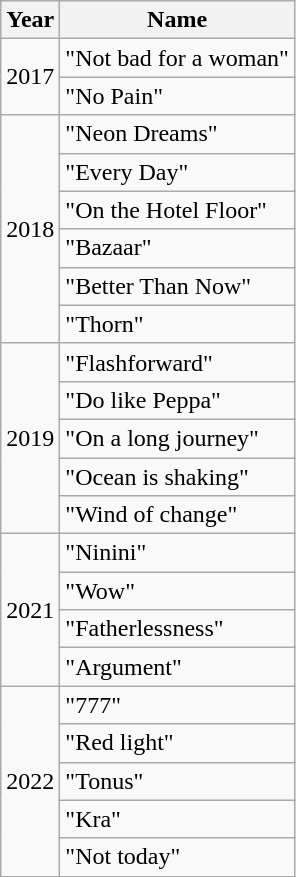<table class="wikitable">
<tr>
<th>Year</th>
<th>Name</th>
</tr>
<tr>
<td rowspan="2">2017</td>
<td>"Not bad for a woman"</td>
</tr>
<tr>
<td>"No Pain"</td>
</tr>
<tr>
<td rowspan="6">2018</td>
<td>"Neon Dreams"</td>
</tr>
<tr>
<td>"Every Day"</td>
</tr>
<tr>
<td>"On the Hotel Floor"</td>
</tr>
<tr>
<td>"Bazaar"</td>
</tr>
<tr>
<td>"Better Than Now"</td>
</tr>
<tr>
<td>"Thorn"</td>
</tr>
<tr>
<td rowspan="5">2019</td>
<td>"Flashforward"</td>
</tr>
<tr>
<td>"Do like Peppa"</td>
</tr>
<tr>
<td>"On a long journey"</td>
</tr>
<tr>
<td>"Ocean is shaking"</td>
</tr>
<tr>
<td>"Wind of change"</td>
</tr>
<tr>
<td rowspan="4">2021</td>
<td>"Ninini"</td>
</tr>
<tr>
<td>"Wow"</td>
</tr>
<tr>
<td>"Fatherlessness"</td>
</tr>
<tr>
<td>"Argument"</td>
</tr>
<tr>
<td rowspan="5">2022</td>
<td>"777"</td>
</tr>
<tr>
<td>"Red light"</td>
</tr>
<tr>
<td>"Tonus"</td>
</tr>
<tr>
<td>"Kra"</td>
</tr>
<tr>
<td>"Not today"</td>
</tr>
</table>
